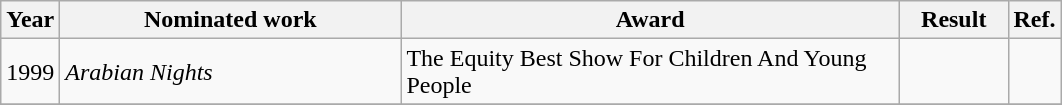<table class="wikitable">
<tr>
<th>Year</th>
<th width="220">Nominated work</th>
<th width="325">Award</th>
<th width="65">Result</th>
<th>Ref.</th>
</tr>
<tr>
<td align="center" rowspan=1>1999</td>
<td><em>Arabian Nights</em></td>
<td>The Equity Best Show For Children And Young People</td>
<td></td>
<td align="center"></td>
</tr>
<tr>
</tr>
</table>
